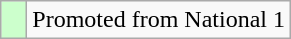<table class="wikitable">
<tr>
<td width=10px bgcolor="#ccffcc"></td>
<td>Promoted from National 1</td>
</tr>
</table>
